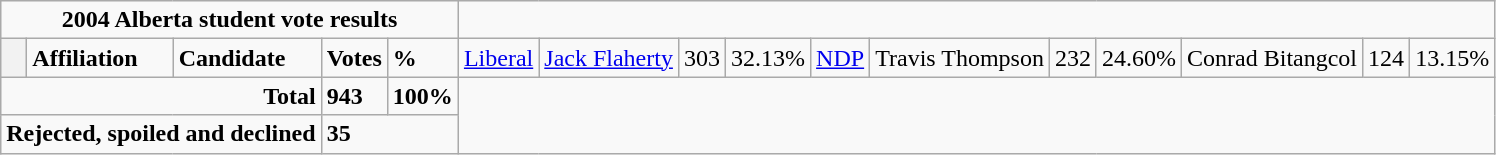<table class="wikitable">
<tr>
<td colspan="5" align="center"><strong>2004 Alberta student vote results</strong></td>
</tr>
<tr>
<th style="width: 10px;"></th>
<td><strong>Affiliation</strong></td>
<td><strong>Candidate</strong></td>
<td><strong>Votes</strong></td>
<td><strong>%</strong><br></td>
<td><a href='#'>Liberal</a></td>
<td><a href='#'>Jack Flaherty</a></td>
<td>303</td>
<td>32.13%<br>
</td>
<td><a href='#'>NDP</a></td>
<td>Travis Thompson</td>
<td>232</td>
<td>24.60%<br></td>
<td>Conrad Bitangcol</td>
<td>124</td>
<td>13.15%<br></td>
</tr>
<tr>
<td colspan="3" align ="right"><strong>Total</strong></td>
<td><strong>943</strong></td>
<td><strong>100%</strong></td>
</tr>
<tr>
<td colspan="3" align="right"><strong>Rejected, spoiled and declined</strong></td>
<td colspan="2"><strong>35</strong></td>
</tr>
</table>
